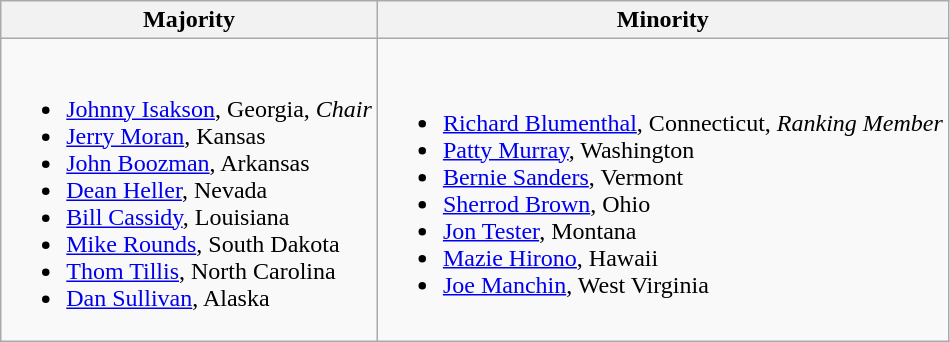<table class=wikitable>
<tr>
<th>Majority</th>
<th>Minority</th>
</tr>
<tr>
<td><br><ul><li><a href='#'>Johnny Isakson</a>, Georgia, <em>Chair</em></li><li><a href='#'>Jerry Moran</a>, Kansas</li><li><a href='#'>John Boozman</a>, Arkansas</li><li><a href='#'>Dean Heller</a>, Nevada</li><li><a href='#'>Bill Cassidy</a>, Louisiana</li><li><a href='#'>Mike Rounds</a>, South Dakota</li><li><a href='#'>Thom Tillis</a>, North Carolina</li><li><a href='#'>Dan Sullivan</a>, Alaska</li></ul></td>
<td><br><ul><li><a href='#'>Richard Blumenthal</a>, Connecticut,  <em>Ranking Member</em></li><li><a href='#'>Patty Murray</a>, Washington</li><li><span><a href='#'>Bernie Sanders</a>, Vermont</span></li><li><a href='#'>Sherrod Brown</a>, Ohio</li><li><a href='#'>Jon Tester</a>, Montana</li><li><a href='#'>Mazie Hirono</a>, Hawaii</li><li><a href='#'>Joe Manchin</a>, West Virginia</li></ul></td>
</tr>
</table>
